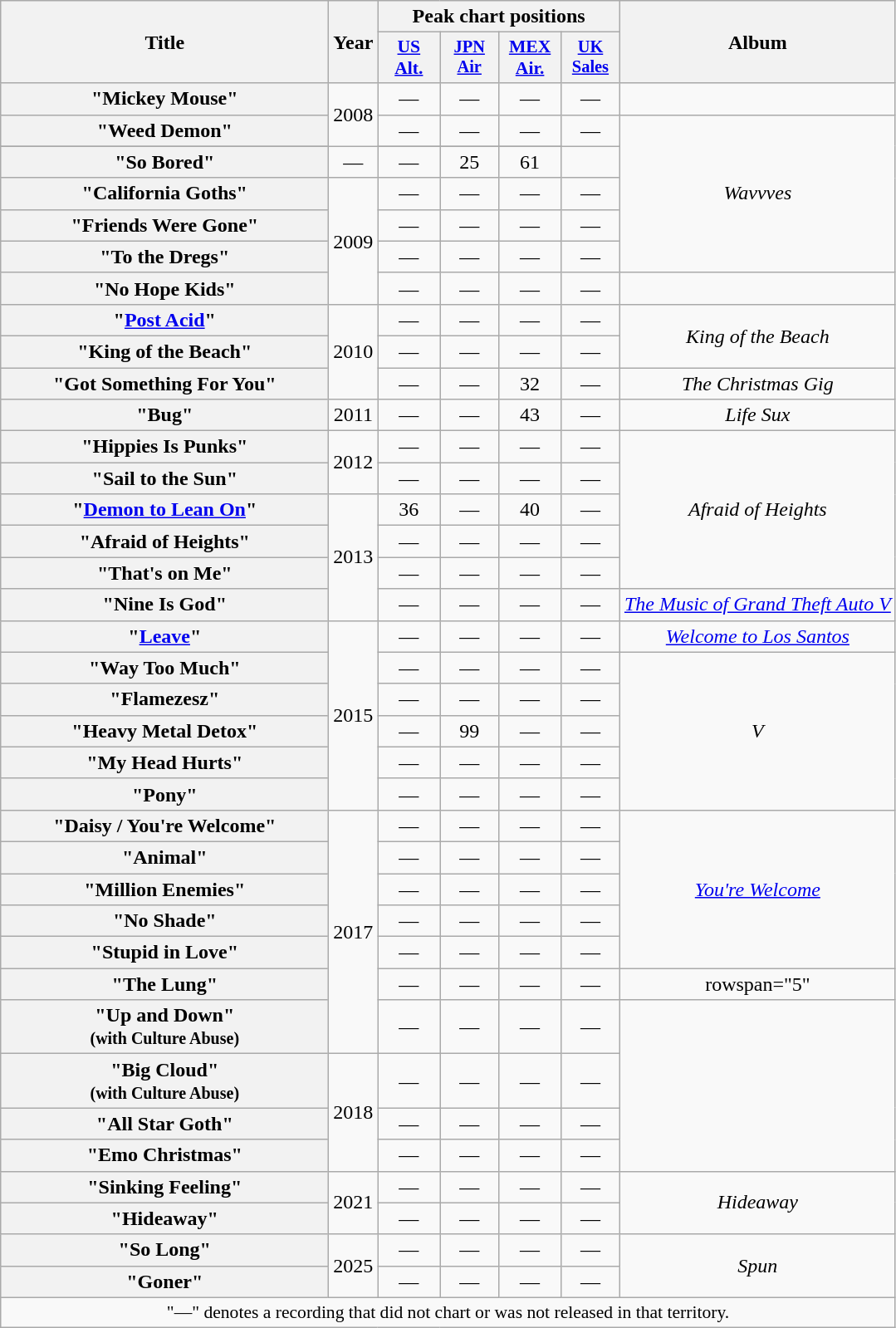<table class="wikitable plainrowheaders" style="text-align:center;">
<tr>
<th scope="col" rowspan="2" style="width:16em;">Title</th>
<th scope="col" rowspan="2">Year</th>
<th scope="col" colspan="4">Peak chart positions</th>
<th scope="col" rowspan="2">Album</th>
</tr>
<tr>
<th scope="col" style="width:3em;font-size:90%;"><a href='#'>US<br>Alt.</a><br></th>
<th scope="col" style="width:3em;font-size:85%;"><a href='#'>JPN<br>Air</a><br></th>
<th scope="col" style="width:3em;font-size:90%;"><a href='#'>MEX<br> Air.</a><br></th>
<th scope="col" style="width:3em;font-size:85%;"><a href='#'>UK<br>Sales</a><br></th>
</tr>
<tr>
<th scope="row">"Mickey Mouse"</th>
<td rowspan="3">2008</td>
<td>—</td>
<td>—</td>
<td>—</td>
<td>—</td>
<td></td>
</tr>
<tr>
<th scope="row">"Weed Demon"</th>
<td>—</td>
<td>—</td>
<td>—</td>
<td>—</td>
<td rowspan="6"><em>Wavvves</em></td>
</tr>
<tr>
</tr>
<tr>
<th scope="row">"So Bored"</th>
<td>—</td>
<td>—</td>
<td>25</td>
<td>61</td>
</tr>
<tr>
<th scope="row">"California Goths"</th>
<td rowspan="4">2009</td>
<td>—</td>
<td>—</td>
<td>—</td>
<td>—</td>
</tr>
<tr>
<th scope="row">"Friends Were Gone"</th>
<td>—</td>
<td>—</td>
<td>—</td>
<td>—</td>
</tr>
<tr>
<th scope="row">"To the Dregs"</th>
<td>—</td>
<td>—</td>
<td>—</td>
<td>—</td>
</tr>
<tr>
<th scope="row">"No Hope Kids"</th>
<td>—</td>
<td>—</td>
<td>—</td>
<td>—</td>
</tr>
<tr>
<th scope="row">"<a href='#'>Post Acid</a>"</th>
<td rowspan="3">2010</td>
<td>—</td>
<td>—</td>
<td>—</td>
<td>—</td>
<td rowspan="2"><em>King of the Beach</em></td>
</tr>
<tr>
<th scope="row">"King of the Beach"</th>
<td>—</td>
<td>—</td>
<td>—</td>
<td>—</td>
</tr>
<tr>
<th scope="row">"Got Something For You"<br> </th>
<td>—</td>
<td>—</td>
<td>32</td>
<td>—</td>
<td><em>The Christmas Gig</em></td>
</tr>
<tr>
<th scope="row">"Bug"</th>
<td>2011</td>
<td>—</td>
<td>—</td>
<td>43</td>
<td>—</td>
<td><em>Life Sux</em></td>
</tr>
<tr>
<th scope="row">"Hippies Is Punks"</th>
<td rowspan="2">2012</td>
<td>—</td>
<td>—</td>
<td>—</td>
<td>—</td>
<td rowspan="5"><em>Afraid of Heights</em></td>
</tr>
<tr>
<th scope="row">"Sail to the Sun"</th>
<td>—</td>
<td>—</td>
<td>—</td>
<td>—</td>
</tr>
<tr>
<th scope="row">"<a href='#'>Demon to Lean On</a>"</th>
<td rowspan="4">2013</td>
<td>36</td>
<td>—</td>
<td>40</td>
<td>—</td>
</tr>
<tr>
<th scope="row">"Afraid of Heights"</th>
<td>—</td>
<td>—</td>
<td>—</td>
<td>—</td>
</tr>
<tr>
<th scope="row">"That's on Me"</th>
<td>—</td>
<td>—</td>
<td>—</td>
<td>—</td>
</tr>
<tr>
<th scope="row">"Nine Is God"</th>
<td>—</td>
<td>—</td>
<td>—</td>
<td>—</td>
<td><em><a href='#'>The Music of Grand Theft Auto V</a></em></td>
</tr>
<tr>
<th scope="row">"<a href='#'>Leave</a>"</th>
<td rowspan="6">2015</td>
<td>—</td>
<td>—</td>
<td>—</td>
<td>—</td>
<td><em><a href='#'>Welcome to Los Santos</a></em></td>
</tr>
<tr>
<th scope="row">"Way Too Much"</th>
<td>—</td>
<td>—</td>
<td>—</td>
<td>—</td>
<td rowspan="5"><em>V</em></td>
</tr>
<tr>
<th scope="row">"Flamezesz"</th>
<td>—</td>
<td>—</td>
<td>—</td>
<td>—</td>
</tr>
<tr>
<th scope="row">"Heavy Metal Detox"</th>
<td>—</td>
<td>99</td>
<td>—</td>
<td>—</td>
</tr>
<tr>
<th scope="row">"My Head Hurts"</th>
<td>—</td>
<td>—</td>
<td>—</td>
<td>—</td>
</tr>
<tr>
<th scope="row">"Pony"</th>
<td>—</td>
<td>—</td>
<td>—</td>
<td>—</td>
</tr>
<tr>
<th scope="row">"Daisy / You're Welcome"</th>
<td rowspan="7">2017</td>
<td>—</td>
<td>—</td>
<td>—</td>
<td>—</td>
<td rowspan="5"><em><a href='#'>You're Welcome</a></em></td>
</tr>
<tr>
<th scope="row">"Animal"</th>
<td>—</td>
<td>—</td>
<td>—</td>
<td>—</td>
</tr>
<tr>
<th scope="row">"Million Enemies"</th>
<td>—</td>
<td>—</td>
<td>—</td>
<td>—</td>
</tr>
<tr>
<th scope="row">"No Shade"</th>
<td>—</td>
<td>—</td>
<td>—</td>
<td>—</td>
</tr>
<tr>
<th scope="row">"Stupid in Love"</th>
<td>—</td>
<td>—</td>
<td>—</td>
<td>—</td>
</tr>
<tr>
<th scope="row">"The Lung"</th>
<td>—</td>
<td>—</td>
<td>—</td>
<td>—</td>
<td>rowspan="5" </td>
</tr>
<tr>
<th scope="row">"Up and Down"<br><small>(with Culture Abuse)</small></th>
<td>—</td>
<td>—</td>
<td>—</td>
<td>—</td>
</tr>
<tr>
<th scope="row">"Big Cloud"<br><small>(with Culture Abuse)</small></th>
<td rowspan="3">2018</td>
<td>—</td>
<td>—</td>
<td>—</td>
<td>—</td>
</tr>
<tr>
<th scope="row">"All Star Goth"</th>
<td>—</td>
<td>—</td>
<td>—</td>
<td>—</td>
</tr>
<tr>
<th scope="row">"Emo Christmas"</th>
<td>—</td>
<td>—</td>
<td>—</td>
<td>—</td>
</tr>
<tr>
<th scope="row">"Sinking Feeling"</th>
<td rowspan="2">2021</td>
<td>—</td>
<td>—</td>
<td>—</td>
<td>—</td>
<td rowspan="2"><em>Hideaway</em></td>
</tr>
<tr>
<th scope="row">"Hideaway"</th>
<td>—</td>
<td>—</td>
<td>—</td>
<td>—</td>
</tr>
<tr>
<th scope="row">"So Long"</th>
<td rowspan="2">2025</td>
<td>—</td>
<td>—</td>
<td>—</td>
<td>—</td>
<td rowspan="2"><em>Spun</em></td>
</tr>
<tr>
<th scope="row">"Goner"</th>
<td>—</td>
<td>—</td>
<td>—</td>
<td>—</td>
</tr>
<tr>
<td colspan="15" style="font-size:90%">"—" denotes a recording that did not chart or was not released in that territory.</td>
</tr>
</table>
